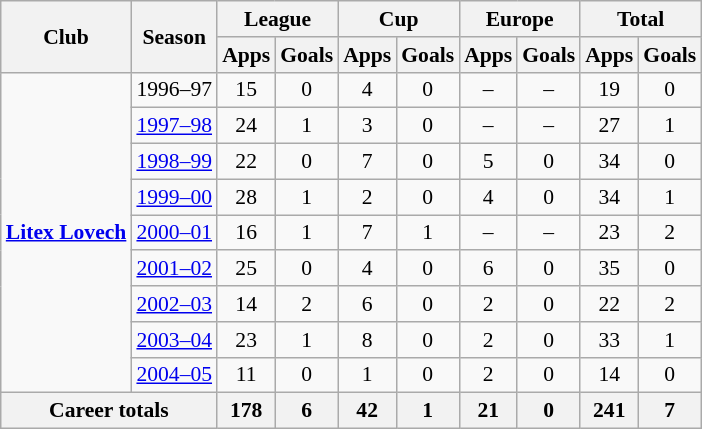<table class="wikitable" style="font-size:90%; text-align: center;">
<tr>
<th rowspan="2">Club</th>
<th rowspan="2">Season</th>
<th colspan="2">League</th>
<th colspan="2">Cup</th>
<th colspan="2">Europe</th>
<th colspan="2">Total</th>
</tr>
<tr>
<th>Apps</th>
<th>Goals</th>
<th>Apps</th>
<th>Goals</th>
<th>Apps</th>
<th>Goals</th>
<th>Apps</th>
<th>Goals</th>
</tr>
<tr>
<td rowspan="9" valign="center"><strong><a href='#'>Litex Lovech</a></strong></td>
<td>1996–97</td>
<td>15</td>
<td>0</td>
<td>4</td>
<td>0</td>
<td>–</td>
<td>–</td>
<td>19</td>
<td>0</td>
</tr>
<tr>
<td><a href='#'>1997–98</a></td>
<td>24</td>
<td>1</td>
<td>3</td>
<td>0</td>
<td>–</td>
<td>–</td>
<td>27</td>
<td>1</td>
</tr>
<tr>
<td><a href='#'>1998–99</a></td>
<td>22</td>
<td>0</td>
<td>7</td>
<td>0</td>
<td>5</td>
<td>0</td>
<td>34</td>
<td>0</td>
</tr>
<tr>
<td><a href='#'>1999–00</a></td>
<td>28</td>
<td>1</td>
<td>2</td>
<td>0</td>
<td>4</td>
<td>0</td>
<td>34</td>
<td>1</td>
</tr>
<tr>
<td><a href='#'>2000–01</a></td>
<td>16</td>
<td>1</td>
<td>7</td>
<td>1</td>
<td>–</td>
<td>–</td>
<td>23</td>
<td>2</td>
</tr>
<tr>
<td><a href='#'>2001–02</a></td>
<td>25</td>
<td>0</td>
<td>4</td>
<td>0</td>
<td>6</td>
<td>0</td>
<td>35</td>
<td>0</td>
</tr>
<tr>
<td><a href='#'>2002–03</a></td>
<td>14</td>
<td>2</td>
<td>6</td>
<td>0</td>
<td>2</td>
<td>0</td>
<td>22</td>
<td>2</td>
</tr>
<tr>
<td><a href='#'>2003–04</a></td>
<td>23</td>
<td>1</td>
<td>8</td>
<td>0</td>
<td>2</td>
<td>0</td>
<td>33</td>
<td>1</td>
</tr>
<tr>
<td><a href='#'>2004–05</a></td>
<td>11</td>
<td>0</td>
<td>1</td>
<td>0</td>
<td>2</td>
<td>0</td>
<td>14</td>
<td>0</td>
</tr>
<tr>
<th colspan="2">Career totals</th>
<th>178</th>
<th>6</th>
<th>42</th>
<th>1</th>
<th>21</th>
<th>0</th>
<th>241</th>
<th>7</th>
</tr>
</table>
